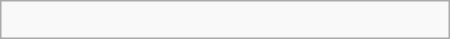<table class="wikitable" border="1" width=300px align="right">
<tr>
<td><br></td>
</tr>
</table>
